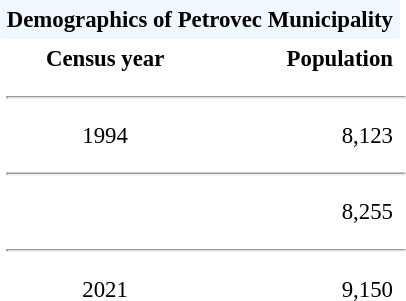<table class="toccolours" align="center" cellpadding="4" cellspacing="0" style="margin:0 0 1em 1em; font-size: 95%;">
<tr>
<th colspan=2 bgcolor="#F0F8FF" align="center">Demographics of <strong>Petrovec Municipality</strong></th>
<th></th>
</tr>
<tr>
<th align="center">Census year</th>
<th align="right">Population</th>
</tr>
<tr>
<td colspan=3><hr></td>
</tr>
<tr>
<td align="center">1994</td>
<td align="right">8,123</td>
</tr>
<tr>
<td colspan=3><hr></td>
</tr>
<tr>
<td align="center"></td>
<td align="right">8,255</td>
</tr>
<tr>
<td colspan=3><hr></td>
</tr>
<tr>
<td align="center">2021</td>
<td align="right">9,150</td>
</tr>
<tr>
</tr>
</table>
